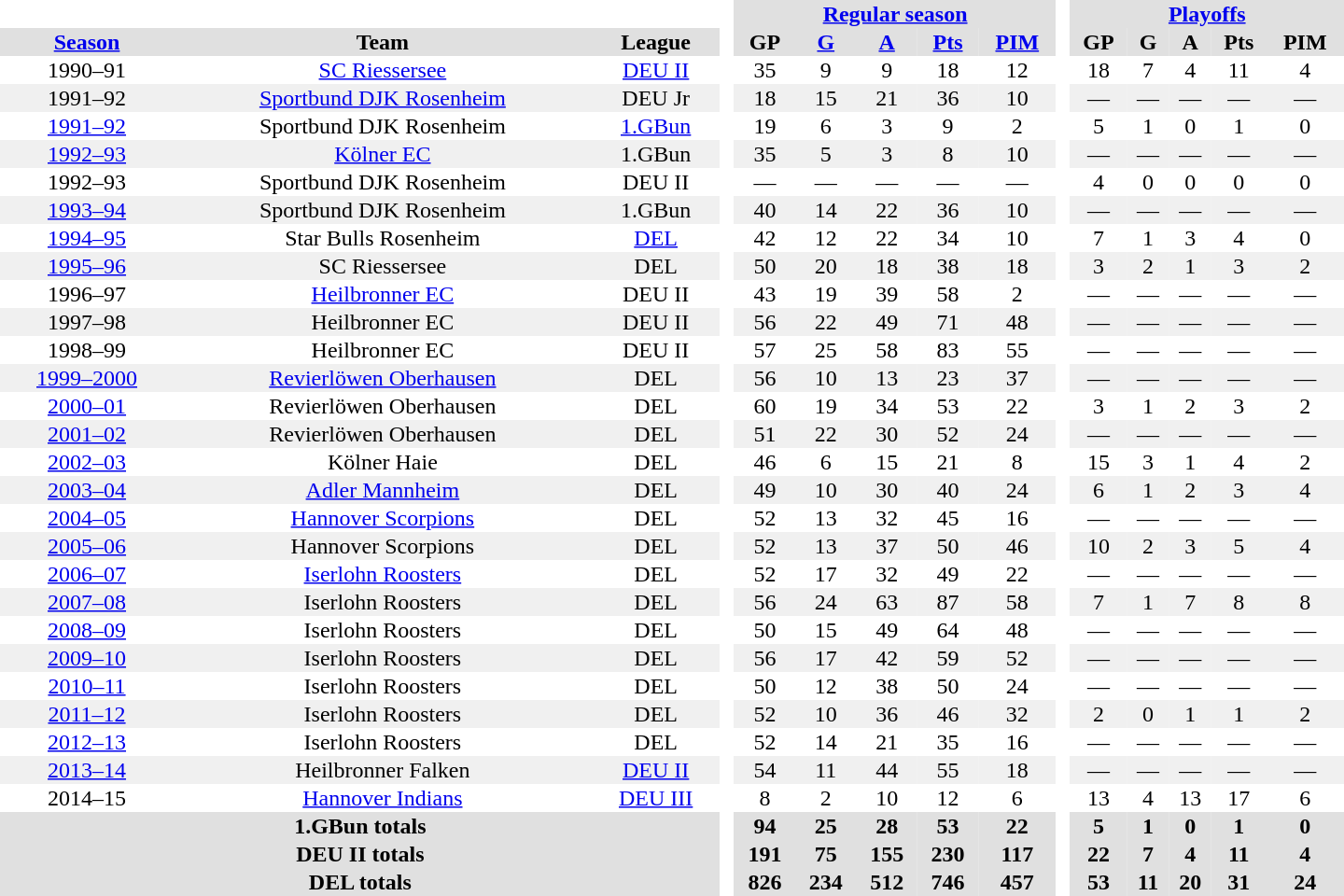<table border="0" cellpadding="1" cellspacing="0" style="text-align:center; width:60em">
<tr bgcolor="#e0e0e0">
<th colspan="3" bgcolor="#ffffff"> </th>
<th rowspan="99" bgcolor="#ffffff"> </th>
<th colspan="5"><a href='#'>Regular season</a></th>
<th rowspan="99" bgcolor="#ffffff"> </th>
<th colspan="5"><a href='#'>Playoffs</a></th>
</tr>
<tr bgcolor="#e0e0e0">
<th><a href='#'>Season</a></th>
<th>Team</th>
<th>League</th>
<th>GP</th>
<th><a href='#'>G</a></th>
<th><a href='#'>A</a></th>
<th><a href='#'>Pts</a></th>
<th><a href='#'>PIM</a></th>
<th>GP</th>
<th>G</th>
<th>A</th>
<th>Pts</th>
<th>PIM</th>
</tr>
<tr>
<td>1990–91</td>
<td><a href='#'>SC Riessersee</a></td>
<td><a href='#'>DEU II</a></td>
<td>35</td>
<td>9</td>
<td>9</td>
<td>18</td>
<td>12</td>
<td>18</td>
<td>7</td>
<td>4</td>
<td>11</td>
<td>4</td>
</tr>
<tr bgcolor="#f0f0f0">
<td>1991–92</td>
<td><a href='#'>Sportbund DJK Rosenheim</a></td>
<td>DEU Jr</td>
<td>18</td>
<td>15</td>
<td>21</td>
<td>36</td>
<td>10</td>
<td>—</td>
<td>—</td>
<td>—</td>
<td>—</td>
<td>—</td>
</tr>
<tr>
<td><a href='#'>1991–92</a></td>
<td>Sportbund DJK Rosenheim</td>
<td><a href='#'>1.GBun</a></td>
<td>19</td>
<td>6</td>
<td>3</td>
<td>9</td>
<td>2</td>
<td>5</td>
<td>1</td>
<td>0</td>
<td>1</td>
<td>0</td>
</tr>
<tr bgcolor="#f0f0f0">
<td><a href='#'>1992–93</a></td>
<td><a href='#'>Kölner EC</a></td>
<td>1.GBun</td>
<td>35</td>
<td>5</td>
<td>3</td>
<td>8</td>
<td>10</td>
<td>—</td>
<td>—</td>
<td>—</td>
<td>—</td>
<td>—</td>
</tr>
<tr>
<td>1992–93</td>
<td>Sportbund DJK Rosenheim</td>
<td>DEU II</td>
<td>—</td>
<td>—</td>
<td>—</td>
<td>—</td>
<td>—</td>
<td>4</td>
<td>0</td>
<td>0</td>
<td>0</td>
<td>0</td>
</tr>
<tr bgcolor="#f0f0f0">
<td><a href='#'>1993–94</a></td>
<td>Sportbund DJK Rosenheim</td>
<td>1.GBun</td>
<td>40</td>
<td>14</td>
<td>22</td>
<td>36</td>
<td>10</td>
<td>—</td>
<td>—</td>
<td>—</td>
<td>—</td>
<td>—</td>
</tr>
<tr>
<td><a href='#'>1994–95</a></td>
<td>Star Bulls Rosenheim</td>
<td><a href='#'>DEL</a></td>
<td>42</td>
<td>12</td>
<td>22</td>
<td>34</td>
<td>10</td>
<td>7</td>
<td>1</td>
<td>3</td>
<td>4</td>
<td>0</td>
</tr>
<tr bgcolor="#f0f0f0">
<td><a href='#'>1995–96</a></td>
<td>SC Riessersee</td>
<td>DEL</td>
<td>50</td>
<td>20</td>
<td>18</td>
<td>38</td>
<td>18</td>
<td>3</td>
<td>2</td>
<td>1</td>
<td>3</td>
<td>2</td>
</tr>
<tr>
<td>1996–97</td>
<td><a href='#'>Heilbronner EC</a></td>
<td>DEU II</td>
<td>43</td>
<td>19</td>
<td>39</td>
<td>58</td>
<td>2</td>
<td>—</td>
<td>—</td>
<td>—</td>
<td>—</td>
<td>—</td>
</tr>
<tr bgcolor="#f0f0f0">
<td>1997–98</td>
<td>Heilbronner EC</td>
<td>DEU II</td>
<td>56</td>
<td>22</td>
<td>49</td>
<td>71</td>
<td>48</td>
<td>—</td>
<td>—</td>
<td>—</td>
<td>—</td>
<td>—</td>
</tr>
<tr>
<td>1998–99</td>
<td>Heilbronner EC</td>
<td>DEU II</td>
<td>57</td>
<td>25</td>
<td>58</td>
<td>83</td>
<td>55</td>
<td>—</td>
<td>—</td>
<td>—</td>
<td>—</td>
<td>—</td>
</tr>
<tr bgcolor="#f0f0f0">
<td><a href='#'>1999–2000</a></td>
<td><a href='#'>Revierlöwen Oberhausen</a></td>
<td>DEL</td>
<td>56</td>
<td>10</td>
<td>13</td>
<td>23</td>
<td>37</td>
<td>—</td>
<td>—</td>
<td>—</td>
<td>—</td>
<td>—</td>
</tr>
<tr>
<td><a href='#'>2000–01</a></td>
<td>Revierlöwen Oberhausen</td>
<td>DEL</td>
<td>60</td>
<td>19</td>
<td>34</td>
<td>53</td>
<td>22</td>
<td>3</td>
<td>1</td>
<td>2</td>
<td>3</td>
<td>2</td>
</tr>
<tr bgcolor="#f0f0f0">
<td><a href='#'>2001–02</a></td>
<td>Revierlöwen Oberhausen</td>
<td>DEL</td>
<td>51</td>
<td>22</td>
<td>30</td>
<td>52</td>
<td>24</td>
<td>—</td>
<td>—</td>
<td>—</td>
<td>—</td>
<td>—</td>
</tr>
<tr>
<td><a href='#'>2002–03</a></td>
<td>Kölner Haie</td>
<td>DEL</td>
<td>46</td>
<td>6</td>
<td>15</td>
<td>21</td>
<td>8</td>
<td>15</td>
<td>3</td>
<td>1</td>
<td>4</td>
<td>2</td>
</tr>
<tr bgcolor="#f0f0f0">
<td><a href='#'>2003–04</a></td>
<td><a href='#'>Adler Mannheim</a></td>
<td>DEL</td>
<td>49</td>
<td>10</td>
<td>30</td>
<td>40</td>
<td>24</td>
<td>6</td>
<td>1</td>
<td>2</td>
<td>3</td>
<td>4</td>
</tr>
<tr>
<td><a href='#'>2004–05</a></td>
<td><a href='#'>Hannover Scorpions</a></td>
<td>DEL</td>
<td>52</td>
<td>13</td>
<td>32</td>
<td>45</td>
<td>16</td>
<td>—</td>
<td>—</td>
<td>—</td>
<td>—</td>
<td>—</td>
</tr>
<tr bgcolor="#f0f0f0">
<td><a href='#'>2005–06</a></td>
<td>Hannover Scorpions</td>
<td>DEL</td>
<td>52</td>
<td>13</td>
<td>37</td>
<td>50</td>
<td>46</td>
<td>10</td>
<td>2</td>
<td>3</td>
<td>5</td>
<td>4</td>
</tr>
<tr>
<td><a href='#'>2006–07</a></td>
<td><a href='#'>Iserlohn Roosters</a></td>
<td>DEL</td>
<td>52</td>
<td>17</td>
<td>32</td>
<td>49</td>
<td>22</td>
<td>—</td>
<td>—</td>
<td>—</td>
<td>—</td>
<td>—</td>
</tr>
<tr bgcolor="#f0f0f0">
<td><a href='#'>2007–08</a></td>
<td>Iserlohn Roosters</td>
<td>DEL</td>
<td>56</td>
<td>24</td>
<td>63</td>
<td>87</td>
<td>58</td>
<td>7</td>
<td>1</td>
<td>7</td>
<td>8</td>
<td>8</td>
</tr>
<tr>
<td><a href='#'>2008–09</a></td>
<td>Iserlohn Roosters</td>
<td>DEL</td>
<td>50</td>
<td>15</td>
<td>49</td>
<td>64</td>
<td>48</td>
<td>—</td>
<td>—</td>
<td>—</td>
<td>—</td>
<td>—</td>
</tr>
<tr bgcolor="#f0f0f0">
<td><a href='#'>2009–10</a></td>
<td>Iserlohn Roosters</td>
<td>DEL</td>
<td>56</td>
<td>17</td>
<td>42</td>
<td>59</td>
<td>52</td>
<td>—</td>
<td>—</td>
<td>—</td>
<td>—</td>
<td>—</td>
</tr>
<tr>
<td><a href='#'>2010–11</a></td>
<td>Iserlohn Roosters</td>
<td>DEL</td>
<td>50</td>
<td>12</td>
<td>38</td>
<td>50</td>
<td>24</td>
<td>—</td>
<td>—</td>
<td>—</td>
<td>—</td>
<td>—</td>
</tr>
<tr bgcolor="#f0f0f0">
<td><a href='#'>2011–12</a></td>
<td>Iserlohn Roosters</td>
<td>DEL</td>
<td>52</td>
<td>10</td>
<td>36</td>
<td>46</td>
<td>32</td>
<td>2</td>
<td>0</td>
<td>1</td>
<td>1</td>
<td>2</td>
</tr>
<tr>
<td><a href='#'>2012–13</a></td>
<td>Iserlohn Roosters</td>
<td>DEL</td>
<td>52</td>
<td>14</td>
<td>21</td>
<td>35</td>
<td>16</td>
<td>—</td>
<td>—</td>
<td>—</td>
<td>—</td>
<td>—</td>
</tr>
<tr bgcolor="#f0f0f0">
<td><a href='#'>2013–14</a></td>
<td>Heilbronner Falken</td>
<td><a href='#'>DEU II</a></td>
<td>54</td>
<td>11</td>
<td>44</td>
<td>55</td>
<td>18</td>
<td>—</td>
<td>—</td>
<td>—</td>
<td>—</td>
<td>—</td>
</tr>
<tr>
<td>2014–15</td>
<td><a href='#'>Hannover Indians</a></td>
<td><a href='#'>DEU III</a></td>
<td>8</td>
<td>2</td>
<td>10</td>
<td>12</td>
<td>6</td>
<td>13</td>
<td>4</td>
<td>13</td>
<td>17</td>
<td>6</td>
</tr>
<tr bgcolor="#e0e0e0">
<th colspan="3">1.GBun totals</th>
<th>94</th>
<th>25</th>
<th>28</th>
<th>53</th>
<th>22</th>
<th>5</th>
<th>1</th>
<th>0</th>
<th>1</th>
<th>0</th>
</tr>
<tr bgcolor="#e0e0e0">
<th colspan="3">DEU II totals</th>
<th>191</th>
<th>75</th>
<th>155</th>
<th>230</th>
<th>117</th>
<th>22</th>
<th>7</th>
<th>4</th>
<th>11</th>
<th>4</th>
</tr>
<tr bgcolor="#e0e0e0">
<th colspan="3">DEL totals</th>
<th>826</th>
<th>234</th>
<th>512</th>
<th>746</th>
<th>457</th>
<th>53</th>
<th>11</th>
<th>20</th>
<th>31</th>
<th>24</th>
</tr>
</table>
